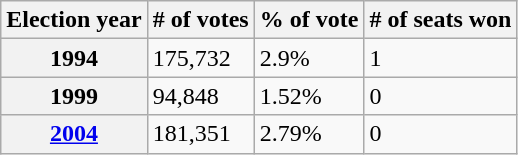<table class="wikitable">
<tr>
<th>Election year</th>
<th># of votes</th>
<th>% of vote</th>
<th># of seats won</th>
</tr>
<tr>
<th>1994</th>
<td>175,732</td>
<td>2.9%</td>
<td>1</td>
</tr>
<tr>
<th>1999</th>
<td>94,848</td>
<td>1.52%</td>
<td>0</td>
</tr>
<tr>
<th><a href='#'>2004</a></th>
<td>181,351</td>
<td>2.79%</td>
<td>0</td>
</tr>
</table>
